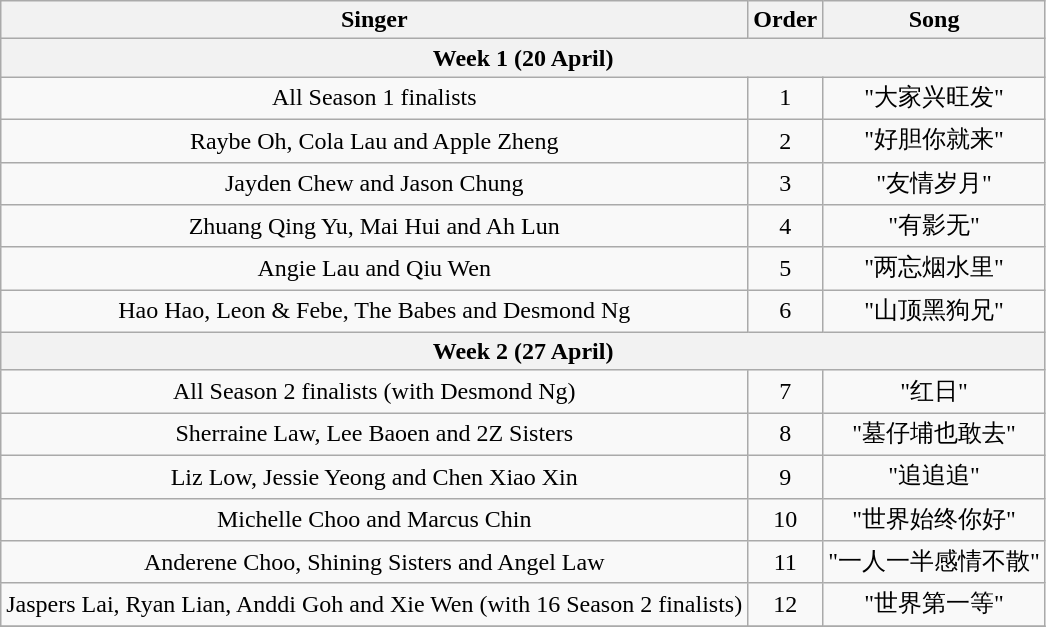<table class="wikitable plainrowheaders" style="text-align:center;">
<tr>
<th scope="col">Singer</th>
<th scope="col">Order</th>
<th scope="col">Song</th>
</tr>
<tr>
<th colspan="4">Week 1 (20 April)</th>
</tr>
<tr>
<td>All Season 1 finalists</td>
<td>1</td>
<td>"大家兴旺发"</td>
</tr>
<tr>
<td>Raybe Oh, Cola Lau and Apple Zheng</td>
<td>2</td>
<td>"好胆你就来"</td>
</tr>
<tr>
<td>Jayden Chew and Jason Chung</td>
<td>3</td>
<td>"友情岁月"</td>
</tr>
<tr>
<td>Zhuang Qing Yu, Mai Hui and Ah Lun</td>
<td>4</td>
<td>"有影无"</td>
</tr>
<tr>
<td>Angie Lau and Qiu Wen</td>
<td>5</td>
<td>"两忘烟水里"</td>
</tr>
<tr>
<td>Hao Hao, Leon & Febe, The Babes and Desmond Ng</td>
<td>6</td>
<td>"山顶黑狗兄"</td>
</tr>
<tr>
<th colspan="4">Week 2 (27 April)</th>
</tr>
<tr>
<td>All Season 2 finalists (with Desmond Ng)</td>
<td>7</td>
<td>"红日"</td>
</tr>
<tr>
<td>Sherraine Law, Lee Baoen and 2Z Sisters</td>
<td>8</td>
<td>"墓仔埔也敢去"</td>
</tr>
<tr>
<td>Liz Low, Jessie Yeong and Chen Xiao Xin</td>
<td>9</td>
<td>"追追追"</td>
</tr>
<tr>
<td>Michelle Choo and Marcus Chin</td>
<td>10</td>
<td>"世界始终你好"</td>
</tr>
<tr>
<td>Anderene Choo, Shining Sisters and Angel Law</td>
<td>11</td>
<td>"一人一半感情不散"</td>
</tr>
<tr>
<td>Jaspers Lai, Ryan Lian, Anddi Goh and Xie Wen (with 16 Season 2 finalists)</td>
<td>12</td>
<td>"世界第一等"</td>
</tr>
<tr>
</tr>
</table>
